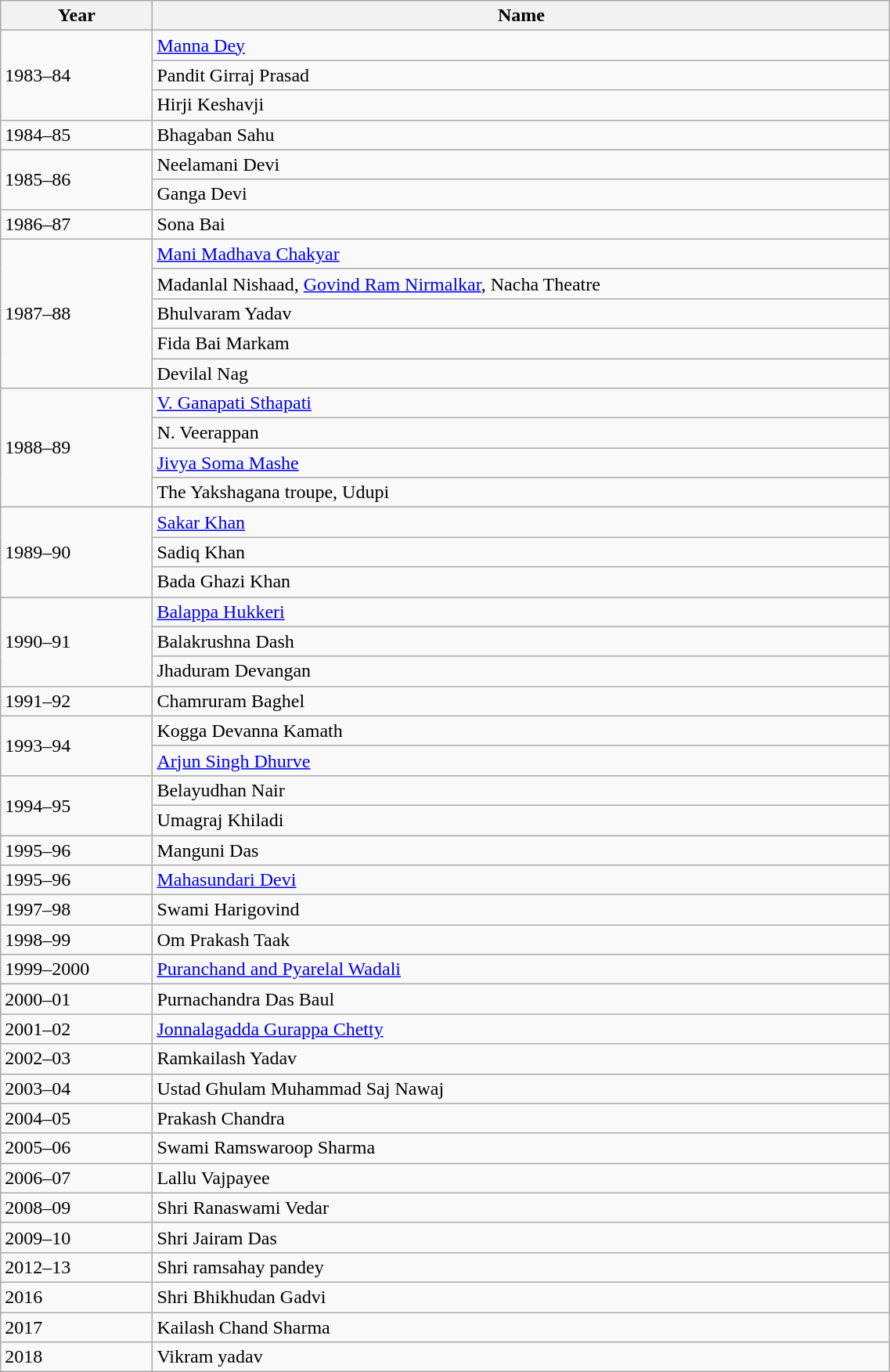<table class="wikitable" width="60%" align="center">
<tr>
<th>Year</th>
<th>Name</th>
</tr>
<tr>
<td rowspan="3">1983–84</td>
<td><a href='#'>Manna Dey</a></td>
</tr>
<tr>
<td>Pandit Girraj Prasad</td>
</tr>
<tr>
<td>Hirji Keshavji</td>
</tr>
<tr>
<td>1984–85</td>
<td>Bhagaban Sahu</td>
</tr>
<tr>
<td rowspan="2">1985–86</td>
<td>Neelamani Devi</td>
</tr>
<tr>
<td>Ganga Devi</td>
</tr>
<tr>
<td>1986–87</td>
<td>Sona Bai</td>
</tr>
<tr>
<td rowspan="5">1987–88</td>
<td><a href='#'>Mani Madhava Chakyar</a></td>
</tr>
<tr>
<td>Madanlal Nishaad, <a href='#'>Govind Ram Nirmalkar</a>, Nacha Theatre</td>
</tr>
<tr>
<td>Bhulvaram Yadav</td>
</tr>
<tr>
<td>Fida Bai Markam</td>
</tr>
<tr>
<td>Devilal Nag</td>
</tr>
<tr>
<td rowspan="4">1988–89</td>
<td><a href='#'>V. Ganapati Sthapati</a></td>
</tr>
<tr>
<td>N. Veerappan</td>
</tr>
<tr>
<td><a href='#'>Jivya Soma Mashe</a></td>
</tr>
<tr>
<td>The Yakshagana troupe, Udupi</td>
</tr>
<tr>
<td rowspan="3">1989–90</td>
<td><a href='#'>Sakar Khan</a></td>
</tr>
<tr>
<td>Sadiq Khan</td>
</tr>
<tr>
<td>Bada Ghazi Khan</td>
</tr>
<tr>
<td rowspan="3">1990–91</td>
<td><a href='#'>Balappa Hukkeri</a></td>
</tr>
<tr>
<td>Balakrushna Dash</td>
</tr>
<tr>
<td>Jhaduram Devangan</td>
</tr>
<tr>
<td>1991–92</td>
<td>Chamruram Baghel</td>
</tr>
<tr>
<td rowspan="2">1993–94</td>
<td>Kogga Devanna Kamath</td>
</tr>
<tr>
<td><a href='#'>Arjun Singh Dhurve</a></td>
</tr>
<tr>
<td rowspan="2">1994–95</td>
<td>Belayudhan Nair</td>
</tr>
<tr>
<td>Umagraj Khiladi</td>
</tr>
<tr>
<td>1995–96</td>
<td>Manguni Das</td>
</tr>
<tr>
<td>1995–96</td>
<td><a href='#'>Mahasundari Devi</a></td>
</tr>
<tr>
<td>1997–98</td>
<td>Swami Harigovind</td>
</tr>
<tr>
<td>1998–99</td>
<td>Om Prakash Taak</td>
</tr>
<tr>
<td>1999–2000</td>
<td><a href='#'>Puranchand and Pyarelal Wadali</a></td>
</tr>
<tr>
<td>2000–01</td>
<td>Purnachandra Das Baul</td>
</tr>
<tr>
<td>2001–02</td>
<td><a href='#'>Jonnalagadda Gurappa Chetty</a></td>
</tr>
<tr>
<td>2002–03</td>
<td>Ramkailash Yadav</td>
</tr>
<tr>
<td>2003–04</td>
<td>Ustad Ghulam Muhammad Saj Nawaj</td>
</tr>
<tr>
<td>2004–05</td>
<td>Prakash Chandra</td>
</tr>
<tr>
<td>2005–06</td>
<td>Swami Ramswaroop Sharma</td>
</tr>
<tr>
<td>2006–07</td>
<td>Lallu Vajpayee</td>
</tr>
<tr>
<td>2008–09</td>
<td>Shri Ranaswami Vedar</td>
</tr>
<tr>
<td>2009–10</td>
<td>Shri Jairam Das</td>
</tr>
<tr>
<td>2012–13</td>
<td>Shri ramsahay pandey</td>
</tr>
<tr>
<td>2016</td>
<td>Shri Bhikhudan Gadvi</td>
</tr>
<tr>
<td>2017</td>
<td>Kailash Chand Sharma</td>
</tr>
<tr>
<td>2018</td>
<td>Vikram yadav</td>
</tr>
</table>
